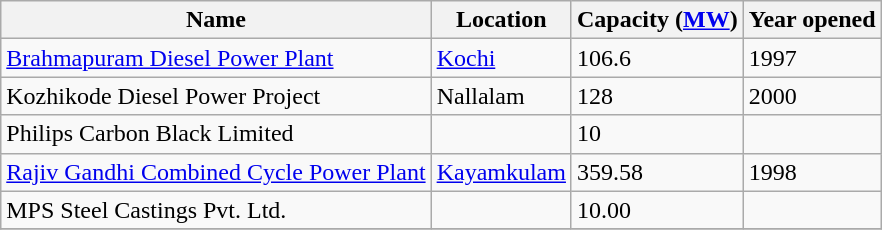<table class="wikitable sortable">
<tr>
<th>Name</th>
<th>Location</th>
<th>Capacity (<a href='#'>MW</a>)</th>
<th>Year opened</th>
</tr>
<tr>
<td><a href='#'>Brahmapuram Diesel Power Plant</a></td>
<td><a href='#'>Kochi</a></td>
<td>106.6</td>
<td>1997</td>
</tr>
<tr>
<td>Kozhikode Diesel Power Project</td>
<td>Nallalam</td>
<td>128</td>
<td>2000</td>
</tr>
<tr>
<td>Philips Carbon Black Limited</td>
<td></td>
<td>10</td>
<td></td>
</tr>
<tr>
<td><a href='#'>Rajiv Gandhi Combined Cycle Power Plant</a></td>
<td><a href='#'>Kayamkulam</a></td>
<td>359.58</td>
<td>1998</td>
</tr>
<tr>
<td>MPS Steel Castings Pvt. Ltd.</td>
<td></td>
<td>10.00</td>
<td></td>
</tr>
<tr>
</tr>
</table>
